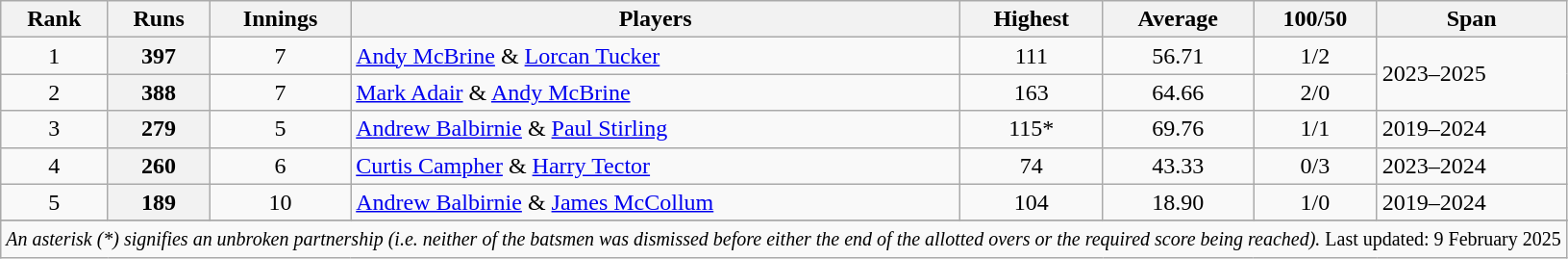<table class="wikitable plainrowheaders sortable">
<tr>
<th scope=col>Rank</th>
<th scope=col>Runs</th>
<th scope=col>Innings</th>
<th scope=col>Players</th>
<th scope=col>Highest</th>
<th scope=col>Average</th>
<th scope=col>100/50</th>
<th scope=col>Span</th>
</tr>
<tr>
<td align=center>1</td>
<th>397</th>
<td align=center>7</td>
<td><a href='#'>Andy McBrine</a> &  <a href='#'>Lorcan Tucker</a></td>
<td align=center>111</td>
<td align=center>56.71</td>
<td align=center>1/2</td>
<td rowspan=2>2023–2025</td>
</tr>
<tr>
<td align=center>2</td>
<th>388</th>
<td align=center>7</td>
<td><a href='#'>Mark Adair</a> & <a href='#'>Andy McBrine</a></td>
<td align=center>163</td>
<td align=center>64.66</td>
<td align=center>2/0</td>
</tr>
<tr>
<td align=center>3</td>
<th>279</th>
<td align=center>5</td>
<td><a href='#'>Andrew Balbirnie</a> & <a href='#'>Paul Stirling</a></td>
<td align=center>115*</td>
<td align=center>69.76</td>
<td align=center>1/1</td>
<td>2019–2024</td>
</tr>
<tr>
<td align=center>4</td>
<th>260</th>
<td align=center>6</td>
<td><a href='#'>Curtis Campher</a> & <a href='#'>Harry Tector</a></td>
<td align=center>74</td>
<td align=center>43.33</td>
<td align=center>0/3</td>
<td>2023–2024</td>
</tr>
<tr>
<td align=center>5</td>
<th>189</th>
<td align=center>10</td>
<td><a href='#'>Andrew Balbirnie</a> & <a href='#'>James McCollum</a></td>
<td align=center>104</td>
<td align=center>18.90</td>
<td align=center>1/0</td>
<td>2019–2024</td>
</tr>
<tr>
</tr>
<tr class="sortbottom">
<td scope="row" colspan=10><small> <em>An asterisk (*) signifies an unbroken partnership (i.e. neither of the batsmen was dismissed before either the end of the allotted overs or the required score being reached).</em> Last updated: 9 February 2025</small></td>
</tr>
</table>
